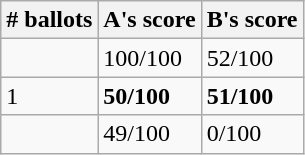<table class="wikitable defaultright">
<tr>
<th># ballots</th>
<th>A's score</th>
<th>B's score</th>
</tr>
<tr>
<td></td>
<td>100/100</td>
<td>52/100</td>
</tr>
<tr>
<td>1</td>
<td><strong>50/100</strong></td>
<td><strong>51/100</strong></td>
</tr>
<tr>
<td></td>
<td>49/100</td>
<td>0/100</td>
</tr>
</table>
